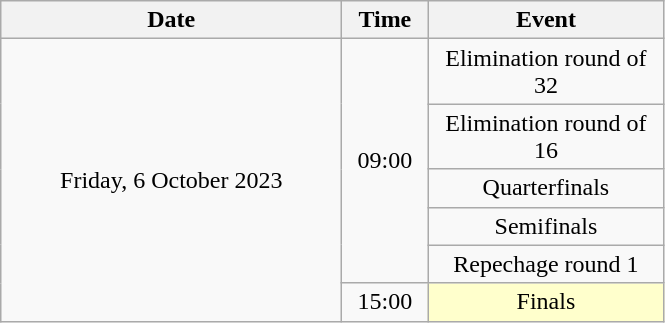<table class = "wikitable" style="text-align:center;">
<tr>
<th width=220>Date</th>
<th width=50>Time</th>
<th width=150>Event</th>
</tr>
<tr>
<td rowspan=6>Friday, 6 October 2023</td>
<td rowspan=5>09:00</td>
<td>Elimination round of 32</td>
</tr>
<tr>
<td>Elimination round of 16</td>
</tr>
<tr>
<td>Quarterfinals</td>
</tr>
<tr>
<td>Semifinals</td>
</tr>
<tr>
<td>Repechage round 1</td>
</tr>
<tr>
<td>15:00</td>
<td bgcolor=ffffcc>Finals</td>
</tr>
</table>
